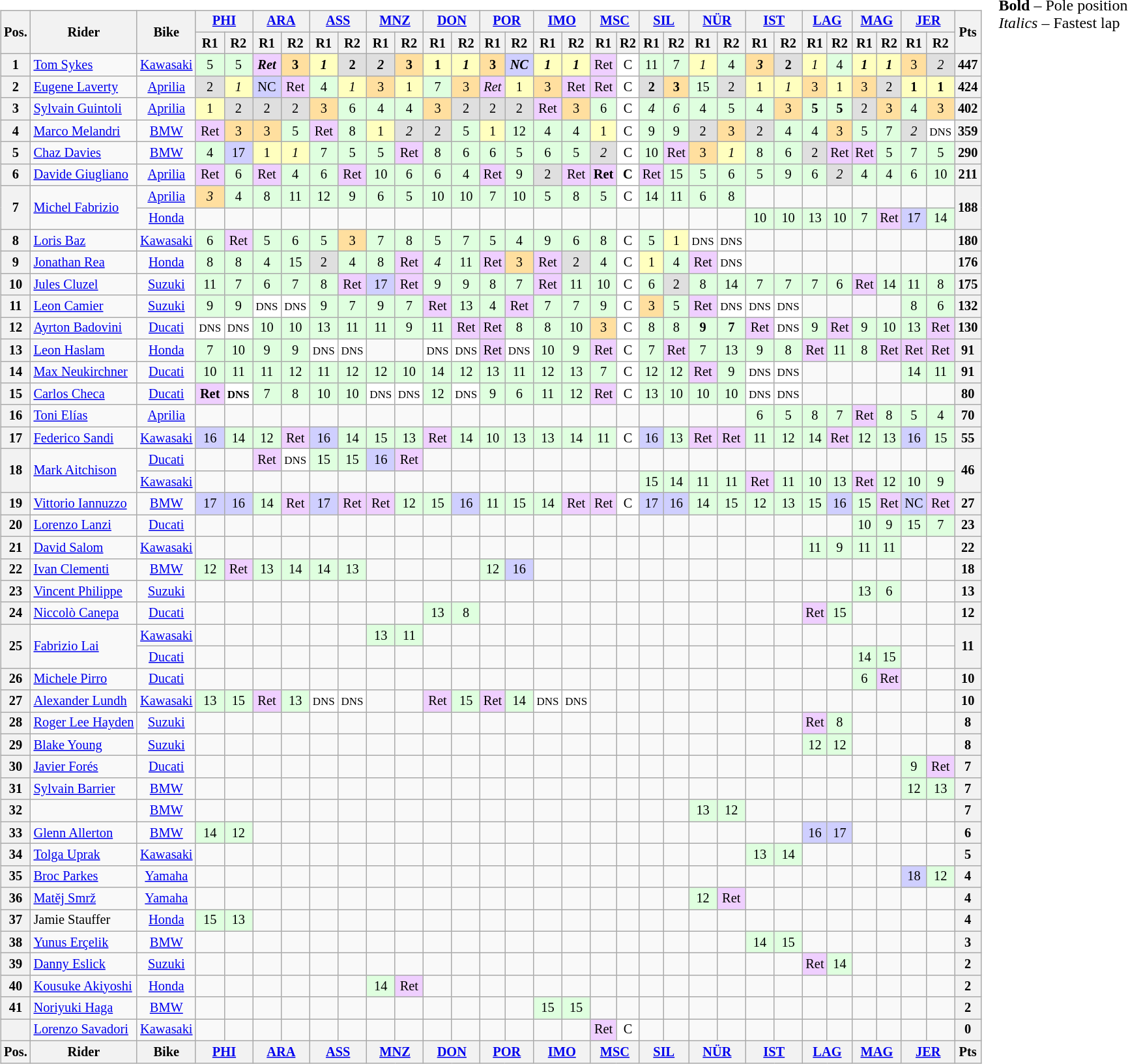<table>
<tr>
<td><br><table class="wikitable" style="font-size: 85%; text-align: center">
<tr valign="top">
<th valign="middle" rowspan=2>Pos.</th>
<th valign="middle" rowspan=2>Rider</th>
<th valign="middle" rowspan=2>Bike</th>
<th colspan=2><a href='#'>PHI</a><br></th>
<th colspan=2><a href='#'>ARA</a><br></th>
<th colspan=2><a href='#'>ASS</a><br></th>
<th colspan=2><a href='#'>MNZ</a><br></th>
<th colspan=2><a href='#'>DON</a><br></th>
<th colspan=2><a href='#'>POR</a><br></th>
<th colspan=2><a href='#'>IMO</a><br></th>
<th colspan=2><a href='#'>MSC</a><br></th>
<th colspan=2><a href='#'>SIL</a><br></th>
<th colspan=2><a href='#'>NÜR</a><br></th>
<th colspan=2><a href='#'>IST</a><br></th>
<th colspan=2><a href='#'>LAG</a><br></th>
<th colspan=2><a href='#'>MAG</a><br></th>
<th colspan=2><a href='#'>JER</a><br></th>
<th valign="middle" rowspan=2>Pts</th>
</tr>
<tr>
<th>R1</th>
<th>R2</th>
<th>R1</th>
<th>R2</th>
<th>R1</th>
<th>R2</th>
<th>R1</th>
<th>R2</th>
<th>R1</th>
<th>R2</th>
<th>R1</th>
<th>R2</th>
<th>R1</th>
<th>R2</th>
<th>R1</th>
<th>R2</th>
<th>R1</th>
<th>R2</th>
<th>R1</th>
<th>R2</th>
<th>R1</th>
<th>R2</th>
<th>R1</th>
<th>R2</th>
<th>R1</th>
<th>R2</th>
<th>R1</th>
<th>R2</th>
</tr>
<tr>
<th>1</th>
<td align="left"> <a href='#'>Tom Sykes</a></td>
<td><a href='#'>Kawasaki</a></td>
<td style="background:#dfffdf;">5</td>
<td style="background:#dfffdf;">5</td>
<td style="background:#efcfff;"><strong><em>Ret</em></strong></td>
<td style="background:#ffdf9f;"><strong>3</strong></td>
<td style="background:#ffffbf;"><strong><em>1</em></strong></td>
<td style="background:#dfdfdf;"><strong>2</strong></td>
<td style="background:#dfdfdf;"><strong><em>2</em></strong></td>
<td style="background:#ffdf9f;"><strong>3</strong></td>
<td style="background:#ffffbf;"><strong>1</strong></td>
<td style="background:#ffffbf;"><strong><em>1</em></strong></td>
<td style="background:#ffdf9f;"><strong>3</strong></td>
<td style="background:#cfcfff;"><strong><em>NC</em></strong></td>
<td style="background:#ffffbf;"><strong><em>1</em></strong></td>
<td style="background:#ffffbf;"><strong><em>1</em></strong></td>
<td style="background:#efcfff;">Ret</td>
<td style="background:#ffffff;">C</td>
<td style="background:#dfffdf;">11</td>
<td style="background:#dfffdf;">7</td>
<td style="background:#ffffbf;"><em>1</em></td>
<td style="background:#dfffdf;">4</td>
<td style="background:#ffdf9f;"><strong><em>3</em></strong></td>
<td style="background:#dfdfdf;"><strong>2</strong></td>
<td style="background:#ffffbf;"><em>1</em></td>
<td style="background:#dfffdf;">4</td>
<td style="background:#ffffbf;"><strong><em>1</em></strong></td>
<td style="background:#ffffbf;"><strong><em>1</em></strong></td>
<td style="background:#ffdf9f;">3</td>
<td style="background:#dfdfdf;"><em>2</em></td>
<th>447</th>
</tr>
<tr>
<th>2</th>
<td align="left"> <a href='#'>Eugene Laverty</a></td>
<td><a href='#'>Aprilia</a></td>
<td style="background:#dfdfdf;">2</td>
<td style="background:#ffffbf;"><em>1</em></td>
<td style="background:#cfcfff;">NC</td>
<td style="background:#efcfff;">Ret</td>
<td style="background:#dfffdf;">4</td>
<td style="background:#ffffbf;"><em>1</em></td>
<td style="background:#ffdf9f;">3</td>
<td style="background:#ffffbf;">1</td>
<td style="background:#dfffdf;">7</td>
<td style="background:#ffdf9f;">3</td>
<td style="background:#efcfff;"><em>Ret</em></td>
<td style="background:#ffffbf;">1</td>
<td style="background:#ffdf9f;">3</td>
<td style="background:#efcfff;">Ret</td>
<td style="background:#efcfff;">Ret</td>
<td style="background:#ffffff;">C</td>
<td style="background:#dfdfdf;"><strong>2</strong></td>
<td style="background:#ffdf9f;"><strong>3</strong></td>
<td style="background:#dfffdf;">15</td>
<td style="background:#dfdfdf;">2</td>
<td style="background:#ffffbf;">1</td>
<td style="background:#ffffbf;"><em>1</em></td>
<td style="background:#ffdf9f;">3</td>
<td style="background:#ffffbf;">1</td>
<td style="background:#ffdf9f;">3</td>
<td style="background:#dfdfdf;">2</td>
<td style="background:#ffffbf;"><strong>1</strong></td>
<td style="background:#ffffbf;"><strong>1</strong></td>
<th>424</th>
</tr>
<tr>
<th>3</th>
<td align="left"> <a href='#'>Sylvain Guintoli</a></td>
<td><a href='#'>Aprilia</a></td>
<td style="background:#ffffbf;">1</td>
<td style="background:#dfdfdf;">2</td>
<td style="background:#dfdfdf;">2</td>
<td style="background:#dfdfdf;">2</td>
<td style="background:#ffdf9f;">3</td>
<td style="background:#dfffdf;">6</td>
<td style="background:#dfffdf;">4</td>
<td style="background:#dfffdf;">4</td>
<td style="background:#ffdf9f;">3</td>
<td style="background:#dfdfdf;">2</td>
<td style="background:#dfdfdf;">2</td>
<td style="background:#dfdfdf;">2</td>
<td style="background:#efcfff;">Ret</td>
<td style="background:#ffdf9f;">3</td>
<td style="background:#dfffdf;">6</td>
<td style="background:#ffffff;">C</td>
<td style="background:#dfffdf;"><em>4</em></td>
<td style="background:#dfffdf;"><em>6</em></td>
<td style="background:#dfffdf;">4</td>
<td style="background:#dfffdf;">5</td>
<td style="background:#dfffdf;">4</td>
<td style="background:#ffdf9f;">3</td>
<td style="background:#dfffdf;"><strong>5</strong></td>
<td style="background:#dfffdf;"><strong>5</strong></td>
<td style="background:#dfdfdf;">2</td>
<td style="background:#ffdf9f;">3</td>
<td style="background:#dfffdf;">4</td>
<td style="background:#ffdf9f;">3</td>
<th>402</th>
</tr>
<tr>
<th>4</th>
<td align="left"> <a href='#'>Marco Melandri</a></td>
<td><a href='#'>BMW</a></td>
<td style="background:#efcfff;">Ret</td>
<td style="background:#ffdf9f;">3</td>
<td style="background:#ffdf9f;">3</td>
<td style="background:#dfffdf;">5</td>
<td style="background:#efcfff;">Ret</td>
<td style="background:#dfffdf;">8</td>
<td style="background:#ffffbf;">1</td>
<td style="background:#dfdfdf;"><em>2</em></td>
<td style="background:#dfdfdf;">2</td>
<td style="background:#dfffdf;">5</td>
<td style="background:#ffffbf;">1</td>
<td style="background:#dfffdf;">12</td>
<td style="background:#dfffdf;">4</td>
<td style="background:#dfffdf;">4</td>
<td style="background:#ffffbf;">1</td>
<td style="background:#ffffff;">C</td>
<td style="background:#dfffdf;">9</td>
<td style="background:#dfffdf;">9</td>
<td style="background:#dfdfdf;">2</td>
<td style="background:#ffdf9f;">3</td>
<td style="background:#dfdfdf;">2</td>
<td style="background:#dfffdf;">4</td>
<td style="background:#dfffdf;">4</td>
<td style="background:#ffdf9f;">3</td>
<td style="background:#dfffdf;">5</td>
<td style="background:#dfffdf;">7</td>
<td style="background:#dfdfdf;"><em>2</em></td>
<td style="background:#ffffff;"><small>DNS</small></td>
<th>359</th>
</tr>
<tr>
<th>5</th>
<td align="left"> <a href='#'>Chaz Davies</a></td>
<td><a href='#'>BMW</a></td>
<td style="background:#dfffdf;">4</td>
<td style="background:#cfcfff;">17</td>
<td style="background:#ffffbf;">1</td>
<td style="background:#ffffbf;"><em>1</em></td>
<td style="background:#dfffdf;">7</td>
<td style="background:#dfffdf;">5</td>
<td style="background:#dfffdf;">5</td>
<td style="background:#efcfff;">Ret</td>
<td style="background:#dfffdf;">8</td>
<td style="background:#dfffdf;">6</td>
<td style="background:#dfffdf;">6</td>
<td style="background:#dfffdf;">5</td>
<td style="background:#dfffdf;">6</td>
<td style="background:#dfffdf;">5</td>
<td style="background:#dfdfdf;"><em>2</em></td>
<td style="background:#ffffff;">C</td>
<td style="background:#dfffdf;">10</td>
<td style="background:#efcfff;">Ret</td>
<td style="background:#ffdf9f;">3</td>
<td style="background:#ffffbf;"><em>1</em></td>
<td style="background:#dfffdf;">8</td>
<td style="background:#dfffdf;">6</td>
<td style="background:#dfdfdf;">2</td>
<td style="background:#efcfff;">Ret</td>
<td style="background:#efcfff;">Ret</td>
<td style="background:#dfffdf;">5</td>
<td style="background:#dfffdf;">7</td>
<td style="background:#dfffdf;">5</td>
<th>290</th>
</tr>
<tr>
<th>6</th>
<td align="left"> <a href='#'>Davide Giugliano</a></td>
<td><a href='#'>Aprilia</a></td>
<td style="background:#efcfff;">Ret</td>
<td style="background:#dfffdf;">6</td>
<td style="background:#efcfff;">Ret</td>
<td style="background:#dfffdf;">4</td>
<td style="background:#dfffdf;">6</td>
<td style="background:#efcfff;">Ret</td>
<td style="background:#dfffdf;">10</td>
<td style="background:#dfffdf;">6</td>
<td style="background:#dfffdf;">6</td>
<td style="background:#dfffdf;">4</td>
<td style="background:#efcfff;">Ret</td>
<td style="background:#dfffdf;">9</td>
<td style="background:#dfdfdf;">2</td>
<td style="background:#efcfff;">Ret</td>
<td style="background:#efcfff;"><strong>Ret</strong></td>
<td style="background:#ffffff;"><strong>C</strong></td>
<td style="background:#efcfff;">Ret</td>
<td style="background:#dfffdf;">15</td>
<td style="background:#dfffdf;">5</td>
<td style="background:#dfffdf;">6</td>
<td style="background:#dfffdf;">5</td>
<td style="background:#dfffdf;">9</td>
<td style="background:#dfffdf;">6</td>
<td style="background:#dfdfdf;"><em>2</em></td>
<td style="background:#dfffdf;">4</td>
<td style="background:#dfffdf;">4</td>
<td style="background:#dfffdf;">6</td>
<td style="background:#dfffdf;">10</td>
<th>211</th>
</tr>
<tr>
<th rowspan=2>7</th>
<td rowspan=2 align="left"> <a href='#'>Michel Fabrizio</a></td>
<td><a href='#'>Aprilia</a></td>
<td style="background:#ffdf9f;"><em>3</em></td>
<td style="background:#dfffdf;">4</td>
<td style="background:#dfffdf;">8</td>
<td style="background:#dfffdf;">11</td>
<td style="background:#dfffdf;">12</td>
<td style="background:#dfffdf;">9</td>
<td style="background:#dfffdf;">6</td>
<td style="background:#dfffdf;">5</td>
<td style="background:#dfffdf;">10</td>
<td style="background:#dfffdf;">10</td>
<td style="background:#dfffdf;">7</td>
<td style="background:#dfffdf;">10</td>
<td style="background:#dfffdf;">5</td>
<td style="background:#dfffdf;">8</td>
<td style="background:#dfffdf;">5</td>
<td style="background:#ffffff;">C</td>
<td style="background:#dfffdf;">14</td>
<td style="background:#dfffdf;">11</td>
<td style="background:#dfffdf;">6</td>
<td style="background:#dfffdf;">8</td>
<td></td>
<td></td>
<td></td>
<td></td>
<td></td>
<td></td>
<td></td>
<td></td>
<th rowspan=2>188</th>
</tr>
<tr>
<td><a href='#'>Honda</a></td>
<td></td>
<td></td>
<td></td>
<td></td>
<td></td>
<td></td>
<td></td>
<td></td>
<td></td>
<td></td>
<td></td>
<td></td>
<td></td>
<td></td>
<td></td>
<td></td>
<td></td>
<td></td>
<td></td>
<td></td>
<td style="background:#dfffdf;">10</td>
<td style="background:#dfffdf;">10</td>
<td style="background:#dfffdf;">13</td>
<td style="background:#dfffdf;">10</td>
<td style="background:#dfffdf;">7</td>
<td style="background:#efcfff;">Ret</td>
<td style="background:#cfcfff;">17</td>
<td style="background:#dfffdf;">14</td>
</tr>
<tr>
<th>8</th>
<td align="left"> <a href='#'>Loris Baz</a></td>
<td><a href='#'>Kawasaki</a></td>
<td style="background:#dfffdf;">6</td>
<td style="background:#efcfff;">Ret</td>
<td style="background:#dfffdf;">5</td>
<td style="background:#dfffdf;">6</td>
<td style="background:#dfffdf;">5</td>
<td style="background:#ffdf9f;">3</td>
<td style="background:#dfffdf;">7</td>
<td style="background:#dfffdf;">8</td>
<td style="background:#dfffdf;">5</td>
<td style="background:#dfffdf;">7</td>
<td style="background:#dfffdf;">5</td>
<td style="background:#dfffdf;">4</td>
<td style="background:#dfffdf;">9</td>
<td style="background:#dfffdf;">6</td>
<td style="background:#dfffdf;">8</td>
<td style="background:#ffffff;">C</td>
<td style="background:#dfffdf;">5</td>
<td style="background:#ffffbf;">1</td>
<td style="background:#ffffff;"><small>DNS</small></td>
<td style="background:#ffffff;"><small>DNS</small></td>
<td></td>
<td></td>
<td></td>
<td></td>
<td></td>
<td></td>
<td></td>
<td></td>
<th>180</th>
</tr>
<tr>
<th>9</th>
<td align="left"> <a href='#'>Jonathan Rea</a></td>
<td><a href='#'>Honda</a></td>
<td style="background:#dfffdf;">8</td>
<td style="background:#dfffdf;">8</td>
<td style="background:#dfffdf;">4</td>
<td style="background:#dfffdf;">15</td>
<td style="background:#dfdfdf;">2</td>
<td style="background:#dfffdf;">4</td>
<td style="background:#dfffdf;">8</td>
<td style="background:#efcfff;">Ret</td>
<td style="background:#dfffdf;"><em>4</em></td>
<td style="background:#dfffdf;">11</td>
<td style="background:#efcfff;">Ret</td>
<td style="background:#ffdf9f;">3</td>
<td style="background:#efcfff;">Ret</td>
<td style="background:#dfdfdf;">2</td>
<td style="background:#dfffdf;">4</td>
<td style="background:#ffffff;">C</td>
<td style="background:#ffffbf;">1</td>
<td style="background:#dfffdf;">4</td>
<td style="background:#efcfff;">Ret</td>
<td style="background:#ffffff;"><small>DNS</small></td>
<td></td>
<td></td>
<td></td>
<td></td>
<td></td>
<td></td>
<td></td>
<td></td>
<th>176</th>
</tr>
<tr>
<th>10</th>
<td align="left"> <a href='#'>Jules Cluzel</a></td>
<td><a href='#'>Suzuki</a></td>
<td style="background:#dfffdf;">11</td>
<td style="background:#dfffdf;">7</td>
<td style="background:#dfffdf;">6</td>
<td style="background:#dfffdf;">7</td>
<td style="background:#dfffdf;">8</td>
<td style="background:#efcfff;">Ret</td>
<td style="background:#cfcfff;">17</td>
<td style="background:#efcfff;">Ret</td>
<td style="background:#dfffdf;">9</td>
<td style="background:#dfffdf;">9</td>
<td style="background:#dfffdf;">8</td>
<td style="background:#dfffdf;">7</td>
<td style="background:#efcfff;">Ret</td>
<td style="background:#dfffdf;">11</td>
<td style="background:#dfffdf;">10</td>
<td style="background:#ffffff;">C</td>
<td style="background:#dfffdf;">6</td>
<td style="background:#dfdfdf;">2</td>
<td style="background:#dfffdf;">8</td>
<td style="background:#dfffdf;">14</td>
<td style="background:#dfffdf;">7</td>
<td style="background:#dfffdf;">7</td>
<td style="background:#dfffdf;">7</td>
<td style="background:#dfffdf;">6</td>
<td style="background:#efcfff;">Ret</td>
<td style="background:#dfffdf;">14</td>
<td style="background:#dfffdf;">11</td>
<td style="background:#dfffdf;">8</td>
<th>175</th>
</tr>
<tr>
<th>11</th>
<td align="left"> <a href='#'>Leon Camier</a></td>
<td><a href='#'>Suzuki</a></td>
<td style="background:#dfffdf;">9</td>
<td style="background:#dfffdf;">9</td>
<td style="background:#ffffff;"><small>DNS</small></td>
<td style="background:#ffffff;"><small>DNS</small></td>
<td style="background:#dfffdf;">9</td>
<td style="background:#dfffdf;">7</td>
<td style="background:#dfffdf;">9</td>
<td style="background:#dfffdf;">7</td>
<td style="background:#efcfff;">Ret</td>
<td style="background:#dfffdf;">13</td>
<td style="background:#dfffdf;">4</td>
<td style="background:#efcfff;">Ret</td>
<td style="background:#dfffdf;">7</td>
<td style="background:#dfffdf;">7</td>
<td style="background:#dfffdf;">9</td>
<td style="background:#ffffff;">C</td>
<td style="background:#ffdf9f;">3</td>
<td style="background:#dfffdf;">5</td>
<td style="background:#efcfff;">Ret</td>
<td style="background:#ffffff;"><small>DNS</small></td>
<td style="background:#ffffff;"><small>DNS</small></td>
<td style="background:#ffffff;"><small>DNS</small></td>
<td></td>
<td></td>
<td></td>
<td></td>
<td style="background:#dfffdf;">8</td>
<td style="background:#dfffdf;">6</td>
<th>132</th>
</tr>
<tr>
<th>12</th>
<td align="left"> <a href='#'>Ayrton Badovini</a></td>
<td><a href='#'>Ducati</a></td>
<td style="background:#ffffff;"><small>DNS</small></td>
<td style="background:#ffffff;"><small>DNS</small></td>
<td style="background:#dfffdf;">10</td>
<td style="background:#dfffdf;">10</td>
<td style="background:#dfffdf;">13</td>
<td style="background:#dfffdf;">11</td>
<td style="background:#dfffdf;">11</td>
<td style="background:#dfffdf;">9</td>
<td style="background:#dfffdf;">11</td>
<td style="background:#efcfff;">Ret</td>
<td style="background:#efcfff;">Ret</td>
<td style="background:#dfffdf;">8</td>
<td style="background:#dfffdf;">8</td>
<td style="background:#dfffdf;">10</td>
<td style="background:#ffdf9f;">3</td>
<td style="background:#ffffff;">C</td>
<td style="background:#dfffdf;">8</td>
<td style="background:#dfffdf;">8</td>
<td style="background:#dfffdf;"><strong>9</strong></td>
<td style="background:#dfffdf;"><strong>7</strong></td>
<td style="background:#efcfff;">Ret</td>
<td style="background:#ffffff;"><small>DNS</small></td>
<td style="background:#dfffdf;">9</td>
<td style="background:#efcfff;">Ret</td>
<td style="background:#dfffdf;">9</td>
<td style="background:#dfffdf;">10</td>
<td style="background:#dfffdf;">13</td>
<td style="background:#efcfff;">Ret</td>
<th>130</th>
</tr>
<tr>
<th>13</th>
<td align="left"> <a href='#'>Leon Haslam</a></td>
<td><a href='#'>Honda</a></td>
<td style="background:#dfffdf;">7</td>
<td style="background:#dfffdf;">10</td>
<td style="background:#dfffdf;">9</td>
<td style="background:#dfffdf;">9</td>
<td style="background:#ffffff;"><small>DNS</small></td>
<td style="background:#ffffff;"><small>DNS</small></td>
<td></td>
<td></td>
<td style="background:#ffffff;"><small>DNS</small></td>
<td style="background:#ffffff;"><small>DNS</small></td>
<td style="background:#efcfff;">Ret</td>
<td style="background:#ffffff;"><small>DNS</small></td>
<td style="background:#dfffdf;">10</td>
<td style="background:#dfffdf;">9</td>
<td style="background:#efcfff;">Ret</td>
<td style="background:#ffffff;">C</td>
<td style="background:#dfffdf;">7</td>
<td style="background:#efcfff;">Ret</td>
<td style="background:#dfffdf;">7</td>
<td style="background:#dfffdf;">13</td>
<td style="background:#dfffdf;">9</td>
<td style="background:#dfffdf;">8</td>
<td style="background:#efcfff;">Ret</td>
<td style="background:#dfffdf;">11</td>
<td style="background:#dfffdf;">8</td>
<td style="background:#efcfff;">Ret</td>
<td style="background:#efcfff;">Ret</td>
<td style="background:#efcfff;">Ret</td>
<th>91</th>
</tr>
<tr>
<th>14</th>
<td align="left"> <a href='#'>Max Neukirchner</a></td>
<td><a href='#'>Ducati</a></td>
<td style="background:#dfffdf;">10</td>
<td style="background:#dfffdf;">11</td>
<td style="background:#dfffdf;">11</td>
<td style="background:#dfffdf;">12</td>
<td style="background:#dfffdf;">11</td>
<td style="background:#dfffdf;">12</td>
<td style="background:#dfffdf;">12</td>
<td style="background:#dfffdf;">10</td>
<td style="background:#dfffdf;">14</td>
<td style="background:#dfffdf;">12</td>
<td style="background:#dfffdf;">13</td>
<td style="background:#dfffdf;">11</td>
<td style="background:#dfffdf;">12</td>
<td style="background:#dfffdf;">13</td>
<td style="background:#dfffdf;">7</td>
<td style="background:#ffffff;">C</td>
<td style="background:#dfffdf;">12</td>
<td style="background:#dfffdf;">12</td>
<td style="background:#efcfff;">Ret</td>
<td style="background:#dfffdf;">9</td>
<td style="background:#ffffff;"><small>DNS</small></td>
<td style="background:#ffffff;"><small>DNS</small></td>
<td></td>
<td></td>
<td></td>
<td></td>
<td style="background:#dfffdf;">14</td>
<td style="background:#dfffdf;">11</td>
<th>91</th>
</tr>
<tr>
<th>15</th>
<td align="left"> <a href='#'>Carlos Checa</a></td>
<td><a href='#'>Ducati</a></td>
<td style="background:#efcfff;"><strong>Ret</strong></td>
<td style="background:#ffffff;"><small><strong>DNS</strong></small></td>
<td style="background:#dfffdf;">7</td>
<td style="background:#dfffdf;">8</td>
<td style="background:#dfffdf;">10</td>
<td style="background:#dfffdf;">10</td>
<td style="background:#ffffff;"><small>DNS</small></td>
<td style="background:#ffffff;"><small>DNS</small></td>
<td style="background:#dfffdf;">12</td>
<td style="background:#ffffff;"><small>DNS</small></td>
<td style="background:#dfffdf;">9</td>
<td style="background:#dfffdf;">6</td>
<td style="background:#dfffdf;">11</td>
<td style="background:#dfffdf;">12</td>
<td style="background:#efcfff;">Ret</td>
<td style="background:#ffffff;">C</td>
<td style="background:#dfffdf;">13</td>
<td style="background:#dfffdf;">10</td>
<td style="background:#dfffdf;">10</td>
<td style="background:#dfffdf;">10</td>
<td style="background:#ffffff;"><small>DNS</small></td>
<td style="background:#ffffff;"><small>DNS</small></td>
<td></td>
<td></td>
<td></td>
<td></td>
<td></td>
<td></td>
<th>80</th>
</tr>
<tr>
<th>16</th>
<td align="left"> <a href='#'>Toni Elías</a></td>
<td><a href='#'>Aprilia</a></td>
<td></td>
<td></td>
<td></td>
<td></td>
<td></td>
<td></td>
<td></td>
<td></td>
<td></td>
<td></td>
<td></td>
<td></td>
<td></td>
<td></td>
<td></td>
<td></td>
<td></td>
<td></td>
<td></td>
<td></td>
<td style="background:#dfffdf;">6</td>
<td style="background:#dfffdf;">5</td>
<td style="background:#dfffdf;">8</td>
<td style="background:#dfffdf;">7</td>
<td style="background:#efcfff;">Ret</td>
<td style="background:#dfffdf;">8</td>
<td style="background:#dfffdf;">5</td>
<td style="background:#dfffdf;">4</td>
<th>70</th>
</tr>
<tr>
<th>17</th>
<td align="left"> <a href='#'>Federico Sandi</a></td>
<td><a href='#'>Kawasaki</a></td>
<td style="background:#cfcfff;">16</td>
<td style="background:#dfffdf;">14</td>
<td style="background:#dfffdf;">12</td>
<td style="background:#efcfff;">Ret</td>
<td style="background:#cfcfff;">16</td>
<td style="background:#dfffdf;">14</td>
<td style="background:#dfffdf;">15</td>
<td style="background:#dfffdf;">13</td>
<td style="background:#efcfff;">Ret</td>
<td style="background:#dfffdf;">14</td>
<td style="background:#dfffdf;">10</td>
<td style="background:#dfffdf;">13</td>
<td style="background:#dfffdf;">13</td>
<td style="background:#dfffdf;">14</td>
<td style="background:#dfffdf;">11</td>
<td style="background:#ffffff;">C</td>
<td style="background:#cfcfff;">16</td>
<td style="background:#dfffdf;">13</td>
<td style="background:#efcfff;">Ret</td>
<td style="background:#efcfff;">Ret</td>
<td style="background:#dfffdf;">11</td>
<td style="background:#dfffdf;">12</td>
<td style="background:#dfffdf;">14</td>
<td style="background:#efcfff;">Ret</td>
<td style="background:#dfffdf;">12</td>
<td style="background:#dfffdf;">13</td>
<td style="background:#cfcfff;">16</td>
<td style="background:#dfffdf;">15</td>
<th>55</th>
</tr>
<tr>
<th rowspan=2>18</th>
<td rowspan=2 align="left"> <a href='#'>Mark Aitchison</a></td>
<td><a href='#'>Ducati</a></td>
<td></td>
<td></td>
<td style="background:#efcfff;">Ret</td>
<td style="background:#ffffff;"><small>DNS</small></td>
<td style="background:#dfffdf;">15</td>
<td style="background:#dfffdf;">15</td>
<td style="background:#cfcfff;">16</td>
<td style="background:#efcfff;">Ret</td>
<td></td>
<td></td>
<td></td>
<td></td>
<td></td>
<td></td>
<td></td>
<td></td>
<td></td>
<td></td>
<td></td>
<td></td>
<td></td>
<td></td>
<td></td>
<td></td>
<td></td>
<td></td>
<td></td>
<td></td>
<th rowspan=2>46</th>
</tr>
<tr>
<td><a href='#'>Kawasaki</a></td>
<td></td>
<td></td>
<td></td>
<td></td>
<td></td>
<td></td>
<td></td>
<td></td>
<td></td>
<td></td>
<td></td>
<td></td>
<td></td>
<td></td>
<td></td>
<td></td>
<td style="background:#dfffdf;">15</td>
<td style="background:#dfffdf;">14</td>
<td style="background:#dfffdf;">11</td>
<td style="background:#dfffdf;">11</td>
<td style="background:#efcfff;">Ret</td>
<td style="background:#dfffdf;">11</td>
<td style="background:#dfffdf;">10</td>
<td style="background:#dfffdf;">13</td>
<td style="background:#efcfff;">Ret</td>
<td style="background:#dfffdf;">12</td>
<td style="background:#dfffdf;">10</td>
<td style="background:#dfffdf;">9</td>
</tr>
<tr>
<th>19</th>
<td align="left"> <a href='#'>Vittorio Iannuzzo</a></td>
<td><a href='#'>BMW</a></td>
<td style="background:#cfcfff;">17</td>
<td style="background:#cfcfff;">16</td>
<td style="background:#dfffdf;">14</td>
<td style="background:#efcfff;">Ret</td>
<td style="background:#cfcfff;">17</td>
<td style="background:#efcfff;">Ret</td>
<td style="background:#efcfff;">Ret</td>
<td style="background:#dfffdf;">12</td>
<td style="background:#dfffdf;">15</td>
<td style="background:#cfcfff;">16</td>
<td style="background:#dfffdf;">11</td>
<td style="background:#dfffdf;">15</td>
<td style="background:#dfffdf;">14</td>
<td style="background:#efcfff;">Ret</td>
<td style="background:#efcfff;">Ret</td>
<td style="background:#ffffff;">C</td>
<td style="background:#cfcfff;">17</td>
<td style="background:#cfcfff;">16</td>
<td style="background:#dfffdf;">14</td>
<td style="background:#dfffdf;">15</td>
<td style="background:#dfffdf;">12</td>
<td style="background:#dfffdf;">13</td>
<td style="background:#dfffdf;">15</td>
<td style="background:#cfcfff;">16</td>
<td style="background:#dfffdf;">15</td>
<td style="background:#efcfff;">Ret</td>
<td style="background:#cfcfff;">NC</td>
<td style="background:#efcfff;">Ret</td>
<th>27</th>
</tr>
<tr>
<th>20</th>
<td align="left"> <a href='#'>Lorenzo Lanzi</a></td>
<td><a href='#'>Ducati</a></td>
<td></td>
<td></td>
<td></td>
<td></td>
<td></td>
<td></td>
<td></td>
<td></td>
<td></td>
<td></td>
<td></td>
<td></td>
<td></td>
<td></td>
<td></td>
<td></td>
<td></td>
<td></td>
<td></td>
<td></td>
<td></td>
<td></td>
<td></td>
<td></td>
<td style="background:#dfffdf;">10</td>
<td style="background:#dfffdf;">9</td>
<td style="background:#dfffdf;">15</td>
<td style="background:#dfffdf;">7</td>
<th>23</th>
</tr>
<tr>
<th>21</th>
<td align="left"> <a href='#'>David Salom</a></td>
<td><a href='#'>Kawasaki</a></td>
<td></td>
<td></td>
<td></td>
<td></td>
<td></td>
<td></td>
<td></td>
<td></td>
<td></td>
<td></td>
<td></td>
<td></td>
<td></td>
<td></td>
<td></td>
<td></td>
<td></td>
<td></td>
<td></td>
<td></td>
<td></td>
<td></td>
<td style="background:#dfffdf;">11</td>
<td style="background:#dfffdf;">9</td>
<td style="background:#dfffdf;">11</td>
<td style="background:#dfffdf;">11</td>
<td></td>
<td></td>
<th>22</th>
</tr>
<tr>
<th>22</th>
<td align="left"> <a href='#'>Ivan Clementi</a></td>
<td><a href='#'>BMW</a></td>
<td style="background:#dfffdf;">12</td>
<td style="background:#efcfff;">Ret</td>
<td style="background:#dfffdf;">13</td>
<td style="background:#dfffdf;">14</td>
<td style="background:#dfffdf;">14</td>
<td style="background:#dfffdf;">13</td>
<td></td>
<td></td>
<td></td>
<td></td>
<td style="background:#dfffdf;">12</td>
<td style="background:#cfcfff;">16</td>
<td></td>
<td></td>
<td></td>
<td></td>
<td></td>
<td></td>
<td></td>
<td></td>
<td></td>
<td></td>
<td></td>
<td></td>
<td></td>
<td></td>
<td></td>
<td></td>
<th>18</th>
</tr>
<tr>
<th>23</th>
<td align="left"> <a href='#'>Vincent Philippe</a></td>
<td><a href='#'>Suzuki</a></td>
<td></td>
<td></td>
<td></td>
<td></td>
<td></td>
<td></td>
<td></td>
<td></td>
<td></td>
<td></td>
<td></td>
<td></td>
<td></td>
<td></td>
<td></td>
<td></td>
<td></td>
<td></td>
<td></td>
<td></td>
<td></td>
<td></td>
<td></td>
<td></td>
<td style="background:#dfffdf;">13</td>
<td style="background:#dfffdf;">6</td>
<td></td>
<td></td>
<th>13</th>
</tr>
<tr>
<th>24</th>
<td align="left"> <a href='#'>Niccolò Canepa</a></td>
<td><a href='#'>Ducati</a></td>
<td></td>
<td></td>
<td></td>
<td></td>
<td></td>
<td></td>
<td></td>
<td></td>
<td style="background:#dfffdf;">13</td>
<td style="background:#dfffdf;">8</td>
<td></td>
<td></td>
<td></td>
<td></td>
<td></td>
<td></td>
<td></td>
<td></td>
<td></td>
<td></td>
<td></td>
<td></td>
<td style="background:#efcfff;">Ret</td>
<td style="background:#dfffdf;">15</td>
<td></td>
<td></td>
<td></td>
<td></td>
<th>12</th>
</tr>
<tr>
<th rowspan=2>25</th>
<td rowspan=2 align="left"> <a href='#'>Fabrizio Lai</a></td>
<td><a href='#'>Kawasaki</a></td>
<td></td>
<td></td>
<td></td>
<td></td>
<td></td>
<td></td>
<td style="background:#dfffdf;">13</td>
<td style="background:#dfffdf;">11</td>
<td></td>
<td></td>
<td></td>
<td></td>
<td></td>
<td></td>
<td></td>
<td></td>
<td></td>
<td></td>
<td></td>
<td></td>
<td></td>
<td></td>
<td></td>
<td></td>
<td></td>
<td></td>
<td></td>
<td></td>
<th rowspan=2>11</th>
</tr>
<tr>
<td><a href='#'>Ducati</a></td>
<td></td>
<td></td>
<td></td>
<td></td>
<td></td>
<td></td>
<td></td>
<td></td>
<td></td>
<td></td>
<td></td>
<td></td>
<td></td>
<td></td>
<td></td>
<td></td>
<td></td>
<td></td>
<td></td>
<td></td>
<td></td>
<td></td>
<td></td>
<td></td>
<td style="background:#dfffdf;">14</td>
<td style="background:#dfffdf;">15</td>
<td></td>
<td></td>
</tr>
<tr>
<th>26</th>
<td align="left"> <a href='#'>Michele Pirro</a></td>
<td><a href='#'>Ducati</a></td>
<td></td>
<td></td>
<td></td>
<td></td>
<td></td>
<td></td>
<td></td>
<td></td>
<td></td>
<td></td>
<td></td>
<td></td>
<td></td>
<td></td>
<td></td>
<td></td>
<td></td>
<td></td>
<td></td>
<td></td>
<td></td>
<td></td>
<td></td>
<td></td>
<td style="background:#dfffdf;">6</td>
<td style="background:#efcfff;">Ret</td>
<td></td>
<td></td>
<th>10</th>
</tr>
<tr>
<th>27</th>
<td align="left"> <a href='#'>Alexander Lundh</a></td>
<td><a href='#'>Kawasaki</a></td>
<td style="background:#dfffdf;">13</td>
<td style="background:#dfffdf;">15</td>
<td style="background:#efcfff;">Ret</td>
<td style="background:#dfffdf;">13</td>
<td style="background:#ffffff;"><small>DNS</small></td>
<td style="background:#ffffff;"><small>DNS</small></td>
<td></td>
<td></td>
<td style="background:#efcfff;">Ret</td>
<td style="background:#dfffdf;">15</td>
<td style="background:#efcfff;">Ret</td>
<td style="background:#dfffdf;">14</td>
<td style="background:#ffffff;"><small>DNS</small></td>
<td style="background:#ffffff;"><small>DNS</small></td>
<td></td>
<td></td>
<td></td>
<td></td>
<td></td>
<td></td>
<td></td>
<td></td>
<td></td>
<td></td>
<td></td>
<td></td>
<td></td>
<td></td>
<th>10</th>
</tr>
<tr>
<th>28</th>
<td align="left"> <a href='#'>Roger Lee Hayden</a></td>
<td><a href='#'>Suzuki</a></td>
<td></td>
<td></td>
<td></td>
<td></td>
<td></td>
<td></td>
<td></td>
<td></td>
<td></td>
<td></td>
<td></td>
<td></td>
<td></td>
<td></td>
<td></td>
<td></td>
<td></td>
<td></td>
<td></td>
<td></td>
<td></td>
<td></td>
<td style="background:#efcfff;">Ret</td>
<td style="background:#dfffdf;">8</td>
<td></td>
<td></td>
<td></td>
<td></td>
<th>8</th>
</tr>
<tr>
<th>29</th>
<td align="left"> <a href='#'>Blake Young</a></td>
<td><a href='#'>Suzuki</a></td>
<td></td>
<td></td>
<td></td>
<td></td>
<td></td>
<td></td>
<td></td>
<td></td>
<td></td>
<td></td>
<td></td>
<td></td>
<td></td>
<td></td>
<td></td>
<td></td>
<td></td>
<td></td>
<td></td>
<td></td>
<td></td>
<td></td>
<td style="background:#dfffdf;">12</td>
<td style="background:#dfffdf;">12</td>
<td></td>
<td></td>
<td></td>
<td></td>
<th>8</th>
</tr>
<tr>
<th>30</th>
<td align="left"> <a href='#'>Javier Forés</a></td>
<td><a href='#'>Ducati</a></td>
<td></td>
<td></td>
<td></td>
<td></td>
<td></td>
<td></td>
<td></td>
<td></td>
<td></td>
<td></td>
<td></td>
<td></td>
<td></td>
<td></td>
<td></td>
<td></td>
<td></td>
<td></td>
<td></td>
<td></td>
<td></td>
<td></td>
<td></td>
<td></td>
<td></td>
<td></td>
<td style="background:#dfffdf;">9</td>
<td style="background:#efcfff;">Ret</td>
<th>7</th>
</tr>
<tr>
<th>31</th>
<td align="left"> <a href='#'>Sylvain Barrier</a></td>
<td><a href='#'>BMW</a></td>
<td></td>
<td></td>
<td></td>
<td></td>
<td></td>
<td></td>
<td></td>
<td></td>
<td></td>
<td></td>
<td></td>
<td></td>
<td></td>
<td></td>
<td></td>
<td></td>
<td></td>
<td></td>
<td></td>
<td></td>
<td></td>
<td></td>
<td></td>
<td></td>
<td></td>
<td></td>
<td style="background:#dfffdf;">12</td>
<td style="background:#dfffdf;">13</td>
<th>7</th>
</tr>
<tr>
<th>32</th>
<td align="left"></td>
<td><a href='#'>BMW</a></td>
<td></td>
<td></td>
<td></td>
<td></td>
<td></td>
<td></td>
<td></td>
<td></td>
<td></td>
<td></td>
<td></td>
<td></td>
<td></td>
<td></td>
<td></td>
<td></td>
<td></td>
<td></td>
<td style="background:#dfffdf;">13</td>
<td style="background:#dfffdf;">12</td>
<td></td>
<td></td>
<td></td>
<td></td>
<td></td>
<td></td>
<td></td>
<td></td>
<th>7</th>
</tr>
<tr>
<th>33</th>
<td align="left"> <a href='#'>Glenn Allerton</a></td>
<td><a href='#'>BMW</a></td>
<td style="background:#dfffdf;">14</td>
<td style="background:#dfffdf;">12</td>
<td></td>
<td></td>
<td></td>
<td></td>
<td></td>
<td></td>
<td></td>
<td></td>
<td></td>
<td></td>
<td></td>
<td></td>
<td></td>
<td></td>
<td></td>
<td></td>
<td></td>
<td></td>
<td></td>
<td></td>
<td style="background:#cfcfff;">16</td>
<td style="background:#cfcfff;">17</td>
<td></td>
<td></td>
<td></td>
<td></td>
<th>6</th>
</tr>
<tr>
<th>34</th>
<td align="left"> <a href='#'>Tolga Uprak</a></td>
<td><a href='#'>Kawasaki</a></td>
<td></td>
<td></td>
<td></td>
<td></td>
<td></td>
<td></td>
<td></td>
<td></td>
<td></td>
<td></td>
<td></td>
<td></td>
<td></td>
<td></td>
<td></td>
<td></td>
<td></td>
<td></td>
<td></td>
<td></td>
<td style="background:#dfffdf;">13</td>
<td style="background:#dfffdf;">14</td>
<td></td>
<td></td>
<td></td>
<td></td>
<td></td>
<td></td>
<th>5</th>
</tr>
<tr>
<th>35</th>
<td align="left"> <a href='#'>Broc Parkes</a></td>
<td><a href='#'>Yamaha</a></td>
<td></td>
<td></td>
<td></td>
<td></td>
<td></td>
<td></td>
<td></td>
<td></td>
<td></td>
<td></td>
<td></td>
<td></td>
<td></td>
<td></td>
<td></td>
<td></td>
<td></td>
<td></td>
<td></td>
<td></td>
<td></td>
<td></td>
<td></td>
<td></td>
<td></td>
<td></td>
<td style="background:#cfcfff;">18</td>
<td style="background:#dfffdf;">12</td>
<th>4</th>
</tr>
<tr>
<th>36</th>
<td align="left"> <a href='#'>Matěj Smrž</a></td>
<td><a href='#'>Yamaha</a></td>
<td></td>
<td></td>
<td></td>
<td></td>
<td></td>
<td></td>
<td></td>
<td></td>
<td></td>
<td></td>
<td></td>
<td></td>
<td></td>
<td></td>
<td></td>
<td></td>
<td></td>
<td></td>
<td style="background:#dfffdf;">12</td>
<td style="background:#efcfff;">Ret</td>
<td></td>
<td></td>
<td></td>
<td></td>
<td></td>
<td></td>
<td></td>
<td></td>
<th>4</th>
</tr>
<tr>
<th>37</th>
<td align="left"> Jamie Stauffer</td>
<td><a href='#'>Honda</a></td>
<td style="background:#dfffdf;">15</td>
<td style="background:#dfffdf;">13</td>
<td></td>
<td></td>
<td></td>
<td></td>
<td></td>
<td></td>
<td></td>
<td></td>
<td></td>
<td></td>
<td></td>
<td></td>
<td></td>
<td></td>
<td></td>
<td></td>
<td></td>
<td></td>
<td></td>
<td></td>
<td></td>
<td></td>
<td></td>
<td></td>
<td></td>
<td></td>
<th>4</th>
</tr>
<tr>
<th>38</th>
<td align="left"> <a href='#'>Yunus Erçelik</a></td>
<td><a href='#'>BMW</a></td>
<td></td>
<td></td>
<td></td>
<td></td>
<td></td>
<td></td>
<td></td>
<td></td>
<td></td>
<td></td>
<td></td>
<td></td>
<td></td>
<td></td>
<td></td>
<td></td>
<td></td>
<td></td>
<td></td>
<td></td>
<td style="background:#dfffdf;">14</td>
<td style="background:#dfffdf;">15</td>
<td></td>
<td></td>
<td></td>
<td></td>
<td></td>
<td></td>
<th>3</th>
</tr>
<tr>
<th>39</th>
<td align="left"> <a href='#'>Danny Eslick</a></td>
<td><a href='#'>Suzuki</a></td>
<td></td>
<td></td>
<td></td>
<td></td>
<td></td>
<td></td>
<td></td>
<td></td>
<td></td>
<td></td>
<td></td>
<td></td>
<td></td>
<td></td>
<td></td>
<td></td>
<td></td>
<td></td>
<td></td>
<td></td>
<td></td>
<td></td>
<td style="background:#efcfff;">Ret</td>
<td style="background:#dfffdf;">14</td>
<td></td>
<td></td>
<td></td>
<td></td>
<th>2</th>
</tr>
<tr>
<th>40</th>
<td align="left"> <a href='#'>Kousuke Akiyoshi</a></td>
<td><a href='#'>Honda</a></td>
<td></td>
<td></td>
<td></td>
<td></td>
<td></td>
<td></td>
<td style="background:#dfffdf;">14</td>
<td style="background:#efcfff;">Ret</td>
<td></td>
<td></td>
<td></td>
<td></td>
<td></td>
<td></td>
<td></td>
<td></td>
<td></td>
<td></td>
<td></td>
<td></td>
<td></td>
<td></td>
<td></td>
<td></td>
<td></td>
<td></td>
<td></td>
<td></td>
<th>2</th>
</tr>
<tr>
<th>41</th>
<td align="left"> <a href='#'>Noriyuki Haga</a></td>
<td><a href='#'>BMW</a></td>
<td></td>
<td></td>
<td></td>
<td></td>
<td></td>
<td></td>
<td></td>
<td></td>
<td></td>
<td></td>
<td></td>
<td></td>
<td style="background:#dfffdf;">15</td>
<td style="background:#dfffdf;">15</td>
<td></td>
<td></td>
<td></td>
<td></td>
<td></td>
<td></td>
<td></td>
<td></td>
<td></td>
<td></td>
<td></td>
<td></td>
<td></td>
<td></td>
<th>2</th>
</tr>
<tr>
<th></th>
<td align="left"> <a href='#'>Lorenzo Savadori</a></td>
<td><a href='#'>Kawasaki</a></td>
<td></td>
<td></td>
<td></td>
<td></td>
<td></td>
<td></td>
<td></td>
<td></td>
<td></td>
<td></td>
<td></td>
<td></td>
<td></td>
<td></td>
<td style="background:#efcfff;">Ret</td>
<td style="background:#ffffff;">C</td>
<td></td>
<td></td>
<td></td>
<td></td>
<td></td>
<td></td>
<td></td>
<td></td>
<td></td>
<td></td>
<td></td>
<td></td>
<th>0</th>
</tr>
<tr valign="top">
<th valign="middle">Pos.</th>
<th valign="middle">Rider</th>
<th valign="middle">Bike</th>
<th colspan=2><a href='#'>PHI</a><br></th>
<th colspan=2><a href='#'>ARA</a><br></th>
<th colspan=2><a href='#'>ASS</a><br></th>
<th colspan=2><a href='#'>MNZ</a><br></th>
<th colspan=2><a href='#'>DON</a><br></th>
<th colspan=2><a href='#'>POR</a><br></th>
<th colspan=2><a href='#'>IMO</a><br></th>
<th colspan=2><a href='#'>MSC</a><br></th>
<th colspan=2><a href='#'>SIL</a><br></th>
<th colspan=2><a href='#'>NÜR</a><br></th>
<th colspan=2><a href='#'>IST</a><br></th>
<th colspan=2><a href='#'>LAG</a><br></th>
<th colspan=2><a href='#'>MAG</a><br></th>
<th colspan=2><a href='#'>JER</a><br></th>
<th valign="middle">Pts</th>
</tr>
</table>
</td>
<td valign="top"><br><span><strong>Bold</strong> – Pole position<br><em>Italics</em> – Fastest lap</span></td>
</tr>
</table>
